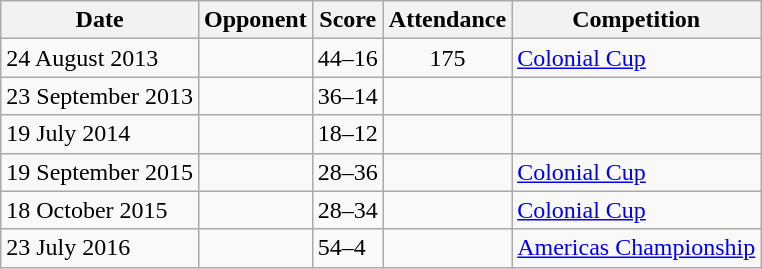<table class="wikitable">
<tr>
<th>Date</th>
<th>Opponent</th>
<th>Score</th>
<th>Attendance</th>
<th>Competition</th>
</tr>
<tr>
<td>24 August 2013</td>
<td></td>
<td>44–16</td>
<td align=center>175</td>
<td><a href='#'>Colonial Cup</a></td>
</tr>
<tr>
<td>23 September 2013</td>
<td></td>
<td>36–14</td>
<td></td>
<td></td>
</tr>
<tr>
<td>19 July 2014</td>
<td></td>
<td>18–12</td>
<td></td>
<td></td>
</tr>
<tr>
<td>19 September 2015</td>
<td></td>
<td>28–36</td>
<td></td>
<td><a href='#'>Colonial Cup</a></td>
</tr>
<tr>
<td>18 October 2015</td>
<td></td>
<td>28–34</td>
<td></td>
<td><a href='#'>Colonial Cup</a></td>
</tr>
<tr>
<td>23 July 2016</td>
<td></td>
<td>54–4</td>
<td></td>
<td><a href='#'>Americas Championship</a></td>
</tr>
</table>
